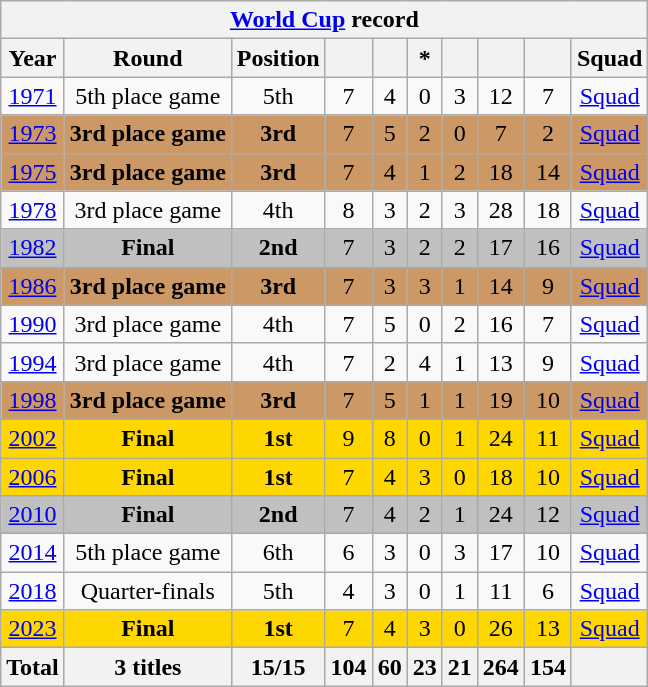<table class="wikitable" style="text-align: center;">
<tr>
<th colspan=10><a href='#'>World Cup</a> record</th>
</tr>
<tr>
<th>Year</th>
<th>Round</th>
<th>Position</th>
<th></th>
<th></th>
<th> *</th>
<th></th>
<th></th>
<th></th>
<th>Squad</th>
</tr>
<tr>
<td> <a href='#'>1971</a></td>
<td>5th place game</td>
<td>5th</td>
<td>7</td>
<td>4</td>
<td>0</td>
<td>3</td>
<td>12</td>
<td>7</td>
<td><a href='#'>Squad</a></td>
</tr>
<tr bgcolor=cc9966>
<td> <a href='#'>1973</a></td>
<td><strong>3rd place game</strong></td>
<td><strong>3rd</strong></td>
<td>7</td>
<td>5</td>
<td>2</td>
<td>0</td>
<td>7</td>
<td>2</td>
<td><a href='#'>Squad</a></td>
</tr>
<tr bgcolor=cc9966>
<td> <a href='#'>1975</a></td>
<td><strong>3rd place game</strong></td>
<td><strong>3rd</strong></td>
<td>7</td>
<td>4</td>
<td>1</td>
<td>2</td>
<td>18</td>
<td>14</td>
<td><a href='#'>Squad</a></td>
</tr>
<tr>
<td> <a href='#'>1978</a></td>
<td>3rd place game</td>
<td>4th</td>
<td>8</td>
<td>3</td>
<td>2</td>
<td>3</td>
<td>28</td>
<td>18</td>
<td><a href='#'>Squad</a></td>
</tr>
<tr bgcolor=silver>
<td> <a href='#'>1982</a></td>
<td><strong>Final</strong></td>
<td><strong>2nd</strong></td>
<td>7</td>
<td>3</td>
<td>2</td>
<td>2</td>
<td>17</td>
<td>16</td>
<td><a href='#'>Squad</a></td>
</tr>
<tr bgcolor=cc9966>
<td> <a href='#'>1986</a></td>
<td><strong>3rd place game</strong></td>
<td><strong>3rd</strong></td>
<td>7</td>
<td>3</td>
<td>3</td>
<td>1</td>
<td>14</td>
<td>9</td>
<td><a href='#'>Squad</a></td>
</tr>
<tr>
<td> <a href='#'>1990</a></td>
<td>3rd place game</td>
<td>4th</td>
<td>7</td>
<td>5</td>
<td>0</td>
<td>2</td>
<td>16</td>
<td>7</td>
<td><a href='#'>Squad</a></td>
</tr>
<tr>
<td> <a href='#'>1994</a></td>
<td>3rd place game</td>
<td>4th</td>
<td>7</td>
<td>2</td>
<td>4</td>
<td>1</td>
<td>13</td>
<td>9</td>
<td><a href='#'>Squad</a></td>
</tr>
<tr bgcolor=cc9966>
<td> <a href='#'>1998</a></td>
<td><strong>3rd place game</strong></td>
<td><strong>3rd</strong></td>
<td>7</td>
<td>5</td>
<td>1</td>
<td>1</td>
<td>19</td>
<td>10</td>
<td><a href='#'>Squad</a></td>
</tr>
<tr bgcolor=gold>
<td> <a href='#'>2002</a></td>
<td><strong>Final</strong></td>
<td><strong>1st</strong></td>
<td>9</td>
<td>8</td>
<td>0</td>
<td>1</td>
<td>24</td>
<td>11</td>
<td><a href='#'>Squad</a></td>
</tr>
<tr bgcolor=gold>
<td> <a href='#'>2006</a></td>
<td><strong>Final</strong></td>
<td><strong>1st</strong></td>
<td>7</td>
<td>4</td>
<td>3</td>
<td>0</td>
<td>18</td>
<td>10</td>
<td><a href='#'>Squad</a></td>
</tr>
<tr bgcolor=silver>
<td> <a href='#'>2010</a></td>
<td><strong>Final</strong></td>
<td><strong>2nd</strong></td>
<td>7</td>
<td>4</td>
<td>2</td>
<td>1</td>
<td>24</td>
<td>12</td>
<td><a href='#'>Squad</a></td>
</tr>
<tr>
<td> <a href='#'>2014</a></td>
<td>5th place game</td>
<td>6th</td>
<td>6</td>
<td>3</td>
<td>0</td>
<td>3</td>
<td>17</td>
<td>10</td>
<td><a href='#'>Squad</a></td>
</tr>
<tr>
<td> <a href='#'>2018</a></td>
<td>Quarter-finals</td>
<td>5th</td>
<td>4</td>
<td>3</td>
<td>0</td>
<td>1</td>
<td>11</td>
<td>6</td>
<td><a href='#'>Squad</a></td>
</tr>
<tr bgcolor=gold>
<td> <a href='#'>2023</a></td>
<td><strong>Final</strong></td>
<td><strong>1st</strong></td>
<td>7</td>
<td>4</td>
<td>3</td>
<td>0</td>
<td>26</td>
<td>13</td>
<td><a href='#'>Squad</a></td>
</tr>
<tr>
<th>Total</th>
<th>3 titles</th>
<th>15/15</th>
<th>104</th>
<th>60</th>
<th>23</th>
<th>21</th>
<th>264</th>
<th>154</th>
<th></th>
</tr>
</table>
